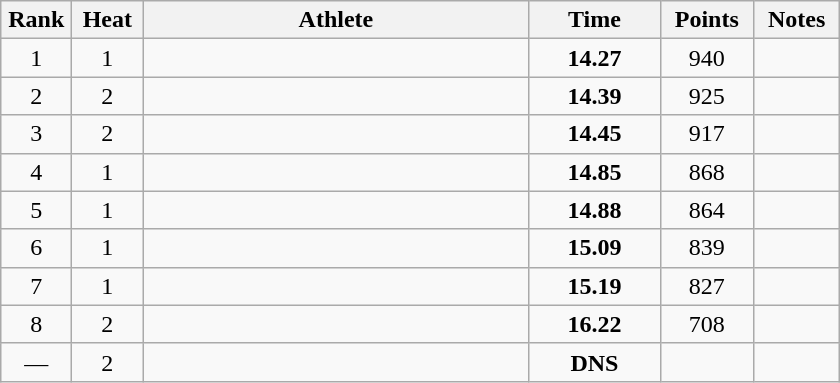<table class="wikitable" style="text-align:center">
<tr>
<th width=40>Rank</th>
<th width=40>Heat</th>
<th width=250>Athlete</th>
<th width=80>Time</th>
<th width=55>Points</th>
<th width=50>Notes</th>
</tr>
<tr>
<td>1</td>
<td>1</td>
<td align=left></td>
<td><strong>14.27</strong></td>
<td>940</td>
<td></td>
</tr>
<tr>
<td>2</td>
<td>2</td>
<td align=left></td>
<td><strong>14.39</strong></td>
<td>925</td>
<td></td>
</tr>
<tr>
<td>3</td>
<td>2</td>
<td align=left></td>
<td><strong>14.45</strong></td>
<td>917</td>
<td></td>
</tr>
<tr>
<td>4</td>
<td>1</td>
<td align=left></td>
<td><strong>14.85</strong></td>
<td>868</td>
<td></td>
</tr>
<tr>
<td>5</td>
<td>1</td>
<td align=left></td>
<td><strong>14.88</strong></td>
<td>864</td>
<td></td>
</tr>
<tr>
<td>6</td>
<td>1</td>
<td align=left></td>
<td><strong>15.09</strong></td>
<td>839</td>
<td></td>
</tr>
<tr>
<td>7</td>
<td>1</td>
<td align=left></td>
<td><strong>15.19</strong></td>
<td>827</td>
<td></td>
</tr>
<tr>
<td>8</td>
<td>2</td>
<td align=left></td>
<td><strong>16.22</strong></td>
<td>708</td>
<td></td>
</tr>
<tr>
<td>—</td>
<td>2</td>
<td align=left></td>
<td><strong>DNS</strong></td>
<td></td>
<td></td>
</tr>
</table>
